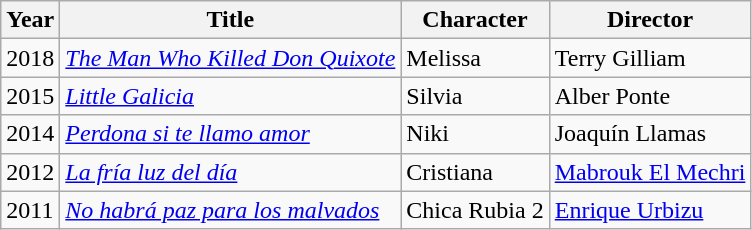<table class="wikitable sortable">
<tr align="center">
<th>Year</th>
<th>Title</th>
<th>Character</th>
<th>Director</th>
</tr>
<tr>
<td>2018</td>
<td><em><a href='#'>The Man Who Killed Don Quixote</a></em></td>
<td>Melissa</td>
<td>Terry Gilliam</td>
</tr>
<tr>
<td>2015</td>
<td><em><a href='#'>Little Galicia</a></em></td>
<td>Silvia</td>
<td>Alber Ponte</td>
</tr>
<tr>
<td>2014</td>
<td><em><a href='#'>Perdona si te llamo amor</a></em></td>
<td>Niki</td>
<td>Joaquín Llamas</td>
</tr>
<tr>
<td>2012</td>
<td><em><a href='#'>La fría luz del día</a></em></td>
<td>Cristiana</td>
<td><a href='#'>Mabrouk El Mechri</a></td>
</tr>
<tr>
<td>2011</td>
<td><em><a href='#'>No habrá paz para los malvados</a></em></td>
<td>Chica Rubia 2</td>
<td><a href='#'>Enrique Urbizu</a></td>
</tr>
</table>
